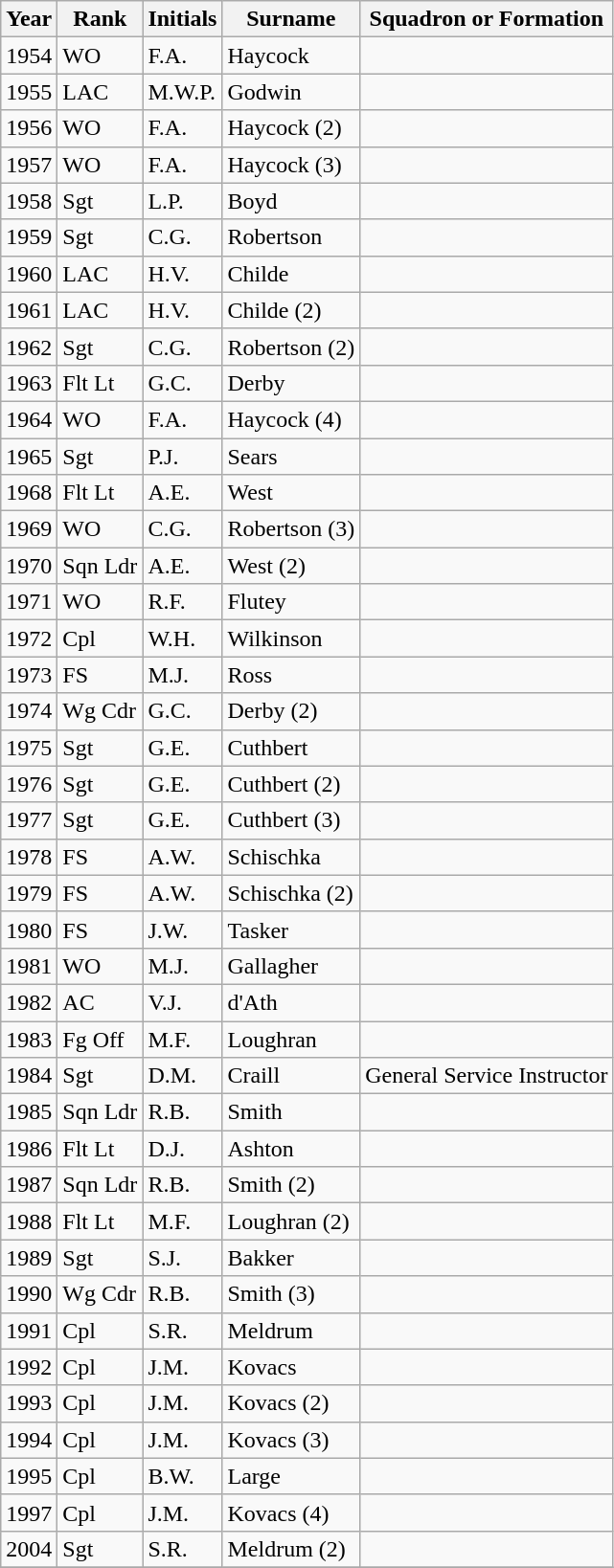<table class="wikitable sortable collapsible" ">
<tr>
<th scope="row";>Year</th>
<th scope="row";>Rank</th>
<th scope="row";>Initials</th>
<th scope="row";>Surname</th>
<th scope="row";>Squadron or Formation</th>
</tr>
<tr>
<td>1954</td>
<td>WO</td>
<td>F.A.</td>
<td>Haycock</td>
<td></td>
</tr>
<tr>
<td>1955</td>
<td>LAC</td>
<td>M.W.P.</td>
<td>Godwin</td>
<td></td>
</tr>
<tr>
<td>1956</td>
<td>WO</td>
<td>F.A.</td>
<td>Haycock (2)</td>
<td></td>
</tr>
<tr>
<td>1957</td>
<td>WO</td>
<td>F.A.</td>
<td>Haycock (3)</td>
<td></td>
</tr>
<tr>
<td>1958</td>
<td>Sgt</td>
<td>L.P.</td>
<td>Boyd</td>
<td></td>
</tr>
<tr>
<td>1959</td>
<td>Sgt</td>
<td>C.G.</td>
<td>Robertson</td>
<td></td>
</tr>
<tr>
<td>1960</td>
<td>LAC</td>
<td>H.V.</td>
<td>Childe</td>
<td></td>
</tr>
<tr>
<td>1961</td>
<td>LAC</td>
<td>H.V.</td>
<td>Childe (2)</td>
<td></td>
</tr>
<tr>
<td>1962</td>
<td>Sgt</td>
<td>C.G.</td>
<td>Robertson (2)</td>
<td></td>
</tr>
<tr>
<td>1963</td>
<td>Flt Lt</td>
<td>G.C.</td>
<td>Derby</td>
<td></td>
</tr>
<tr>
<td>1964</td>
<td>WO</td>
<td>F.A.</td>
<td>Haycock (4)</td>
<td></td>
</tr>
<tr>
<td>1965</td>
<td>Sgt</td>
<td>P.J.</td>
<td>Sears</td>
<td></td>
</tr>
<tr>
<td>1968</td>
<td>Flt Lt</td>
<td>A.E.</td>
<td>West</td>
<td></td>
</tr>
<tr>
<td>1969</td>
<td>WO</td>
<td>C.G.</td>
<td>Robertson (3)</td>
<td></td>
</tr>
<tr>
<td>1970</td>
<td>Sqn Ldr</td>
<td>A.E.</td>
<td>West (2)</td>
<td></td>
</tr>
<tr>
<td>1971</td>
<td>WO</td>
<td>R.F.</td>
<td>Flutey</td>
<td></td>
</tr>
<tr>
<td>1972</td>
<td>Cpl</td>
<td>W.H.</td>
<td>Wilkinson</td>
<td></td>
</tr>
<tr>
<td>1973</td>
<td>FS</td>
<td>M.J.</td>
<td>Ross</td>
<td></td>
</tr>
<tr>
<td>1974</td>
<td>Wg Cdr</td>
<td>G.C.</td>
<td>Derby (2)</td>
<td></td>
</tr>
<tr>
<td>1975</td>
<td>Sgt</td>
<td>G.E.</td>
<td>Cuthbert</td>
<td></td>
</tr>
<tr>
<td>1976</td>
<td>Sgt</td>
<td>G.E.</td>
<td>Cuthbert (2)</td>
<td></td>
</tr>
<tr>
<td>1977</td>
<td>Sgt</td>
<td>G.E.</td>
<td>Cuthbert (3)</td>
<td></td>
</tr>
<tr>
<td>1978</td>
<td>FS</td>
<td>A.W.</td>
<td>Schischka</td>
<td></td>
</tr>
<tr>
<td>1979</td>
<td>FS</td>
<td>A.W.</td>
<td>Schischka (2)</td>
<td></td>
</tr>
<tr>
<td>1980</td>
<td>FS</td>
<td>J.W.</td>
<td>Tasker</td>
<td></td>
</tr>
<tr>
<td>1981</td>
<td>WO</td>
<td>M.J.</td>
<td>Gallagher</td>
<td></td>
</tr>
<tr>
<td>1982</td>
<td>AC</td>
<td>V.J.</td>
<td>d'Ath</td>
<td></td>
</tr>
<tr>
<td>1983</td>
<td>Fg Off</td>
<td>M.F.</td>
<td>Loughran</td>
<td></td>
</tr>
<tr>
<td>1984</td>
<td>Sgt</td>
<td>D.M.</td>
<td>Craill</td>
<td>General Service Instructor</td>
</tr>
<tr>
<td>1985</td>
<td>Sqn Ldr</td>
<td>R.B.</td>
<td>Smith</td>
<td></td>
</tr>
<tr>
<td>1986</td>
<td>Flt Lt</td>
<td>D.J.</td>
<td>Ashton</td>
<td></td>
</tr>
<tr>
<td>1987</td>
<td>Sqn Ldr</td>
<td>R.B.</td>
<td>Smith (2)</td>
<td></td>
</tr>
<tr>
<td>1988</td>
<td>Flt Lt</td>
<td>M.F.</td>
<td>Loughran (2)</td>
<td></td>
</tr>
<tr>
<td>1989</td>
<td>Sgt</td>
<td>S.J.</td>
<td>Bakker</td>
<td></td>
</tr>
<tr>
<td>1990</td>
<td>Wg Cdr</td>
<td>R.B.</td>
<td>Smith (3)</td>
<td></td>
</tr>
<tr>
<td>1991</td>
<td>Cpl</td>
<td>S.R.</td>
<td>Meldrum</td>
<td></td>
</tr>
<tr>
<td>1992</td>
<td>Cpl</td>
<td>J.M.</td>
<td>Kovacs</td>
<td></td>
</tr>
<tr>
<td>1993</td>
<td>Cpl</td>
<td>J.M.</td>
<td>Kovacs (2)</td>
<td></td>
</tr>
<tr>
<td>1994</td>
<td>Cpl</td>
<td>J.M.</td>
<td>Kovacs (3)</td>
<td></td>
</tr>
<tr>
<td>1995</td>
<td>Cpl</td>
<td>B.W.</td>
<td>Large</td>
<td></td>
</tr>
<tr>
<td>1997</td>
<td>Cpl</td>
<td>J.M.</td>
<td>Kovacs (4)</td>
<td></td>
</tr>
<tr>
<td>2004</td>
<td>Sgt</td>
<td>S.R.</td>
<td>Meldrum (2)</td>
<td></td>
</tr>
<tr>
</tr>
</table>
